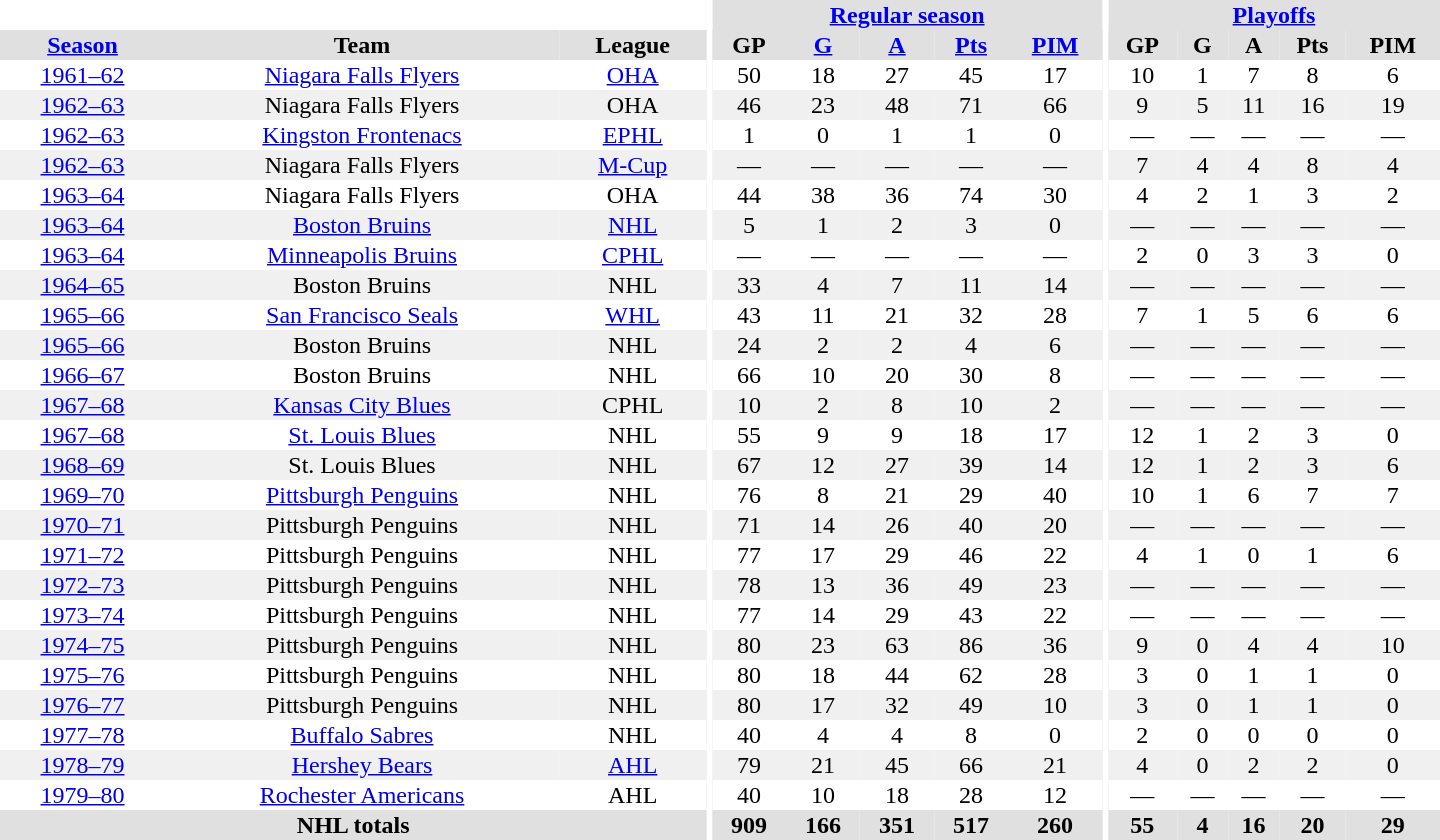<table border="0" cellpadding="1" cellspacing="0" style="text-align:center; width:60em">
<tr bgcolor="#e0e0e0">
<th colspan="3" bgcolor="#ffffff"></th>
<th rowspan="100" bgcolor="#ffffff"></th>
<th colspan="5"><a href='#'>Regular season</a></th>
<th rowspan="100" bgcolor="#ffffff"></th>
<th colspan="5"><a href='#'>Playoffs</a></th>
</tr>
<tr bgcolor="#e0e0e0">
<th><a href='#'>Season</a></th>
<th>Team</th>
<th>League</th>
<th>GP</th>
<th><a href='#'>G</a></th>
<th><a href='#'>A</a></th>
<th><a href='#'>Pts</a></th>
<th><a href='#'>PIM</a></th>
<th>GP</th>
<th>G</th>
<th>A</th>
<th>Pts</th>
<th>PIM</th>
</tr>
<tr>
<td><a href='#'>1961–62</a></td>
<td><a href='#'>Niagara Falls Flyers</a></td>
<td><a href='#'>OHA</a></td>
<td>50</td>
<td>18</td>
<td>27</td>
<td>45</td>
<td>17</td>
<td>10</td>
<td>1</td>
<td>7</td>
<td>8</td>
<td>6</td>
</tr>
<tr bgcolor="#f0f0f0">
<td><a href='#'>1962–63</a></td>
<td>Niagara Falls Flyers</td>
<td>OHA</td>
<td>46</td>
<td>23</td>
<td>48</td>
<td>71</td>
<td>66</td>
<td>9</td>
<td>5</td>
<td>11</td>
<td>16</td>
<td>19</td>
</tr>
<tr>
<td><a href='#'>1962–63</a></td>
<td><a href='#'>Kingston Frontenacs</a></td>
<td><a href='#'>EPHL</a></td>
<td>1</td>
<td>0</td>
<td>1</td>
<td>1</td>
<td>0</td>
<td>—</td>
<td>—</td>
<td>—</td>
<td>—</td>
<td>—</td>
</tr>
<tr bgcolor="#f0f0f0">
<td><a href='#'>1962–63</a></td>
<td>Niagara Falls Flyers</td>
<td><a href='#'>M-Cup</a></td>
<td>—</td>
<td>—</td>
<td>—</td>
<td>—</td>
<td>—</td>
<td>7</td>
<td>4</td>
<td>4</td>
<td>8</td>
<td>4</td>
</tr>
<tr>
<td><a href='#'>1963–64</a></td>
<td>Niagara Falls Flyers</td>
<td>OHA</td>
<td>44</td>
<td>38</td>
<td>36</td>
<td>74</td>
<td>30</td>
<td>4</td>
<td>2</td>
<td>1</td>
<td>3</td>
<td>2</td>
</tr>
<tr bgcolor="#f0f0f0">
<td><a href='#'>1963–64</a></td>
<td><a href='#'>Boston Bruins</a></td>
<td><a href='#'>NHL</a></td>
<td>5</td>
<td>1</td>
<td>2</td>
<td>3</td>
<td>0</td>
<td>—</td>
<td>—</td>
<td>—</td>
<td>—</td>
<td>—</td>
</tr>
<tr>
<td><a href='#'>1963–64</a></td>
<td><a href='#'>Minneapolis Bruins</a></td>
<td><a href='#'>CPHL</a></td>
<td>—</td>
<td>—</td>
<td>—</td>
<td>—</td>
<td>—</td>
<td>2</td>
<td>0</td>
<td>3</td>
<td>3</td>
<td>0</td>
</tr>
<tr bgcolor="#f0f0f0">
<td><a href='#'>1964–65</a></td>
<td>Boston Bruins</td>
<td>NHL</td>
<td>33</td>
<td>4</td>
<td>7</td>
<td>11</td>
<td>14</td>
<td>—</td>
<td>—</td>
<td>—</td>
<td>—</td>
<td>—</td>
</tr>
<tr>
<td><a href='#'>1965–66</a></td>
<td><a href='#'>San Francisco Seals</a></td>
<td><a href='#'>WHL</a></td>
<td>43</td>
<td>11</td>
<td>21</td>
<td>32</td>
<td>28</td>
<td>7</td>
<td>1</td>
<td>5</td>
<td>6</td>
<td>6</td>
</tr>
<tr bgcolor="#f0f0f0">
<td><a href='#'>1965–66</a></td>
<td>Boston Bruins</td>
<td>NHL</td>
<td>24</td>
<td>2</td>
<td>2</td>
<td>4</td>
<td>6</td>
<td>—</td>
<td>—</td>
<td>—</td>
<td>—</td>
<td>—</td>
</tr>
<tr>
<td><a href='#'>1966–67</a></td>
<td>Boston Bruins</td>
<td>NHL</td>
<td>66</td>
<td>10</td>
<td>20</td>
<td>30</td>
<td>8</td>
<td>—</td>
<td>—</td>
<td>—</td>
<td>—</td>
<td>—</td>
</tr>
<tr bgcolor="#f0f0f0">
<td><a href='#'>1967–68</a></td>
<td><a href='#'>Kansas City Blues</a></td>
<td>CPHL</td>
<td>10</td>
<td>2</td>
<td>8</td>
<td>10</td>
<td>2</td>
<td>—</td>
<td>—</td>
<td>—</td>
<td>—</td>
<td>—</td>
</tr>
<tr>
<td><a href='#'>1967–68</a></td>
<td><a href='#'>St. Louis Blues</a></td>
<td>NHL</td>
<td>55</td>
<td>9</td>
<td>9</td>
<td>18</td>
<td>17</td>
<td>12</td>
<td>1</td>
<td>2</td>
<td>3</td>
<td>0</td>
</tr>
<tr bgcolor="#f0f0f0">
<td><a href='#'>1968–69</a></td>
<td>St. Louis Blues</td>
<td>NHL</td>
<td>67</td>
<td>12</td>
<td>27</td>
<td>39</td>
<td>14</td>
<td>12</td>
<td>1</td>
<td>2</td>
<td>3</td>
<td>6</td>
</tr>
<tr>
<td><a href='#'>1969–70</a></td>
<td><a href='#'>Pittsburgh Penguins</a></td>
<td>NHL</td>
<td>76</td>
<td>8</td>
<td>21</td>
<td>29</td>
<td>40</td>
<td>10</td>
<td>1</td>
<td>6</td>
<td>7</td>
<td>7</td>
</tr>
<tr bgcolor="#f0f0f0">
<td><a href='#'>1970–71</a></td>
<td>Pittsburgh Penguins</td>
<td>NHL</td>
<td>71</td>
<td>14</td>
<td>26</td>
<td>40</td>
<td>20</td>
<td>—</td>
<td>—</td>
<td>—</td>
<td>—</td>
<td>—</td>
</tr>
<tr>
<td><a href='#'>1971–72</a></td>
<td>Pittsburgh Penguins</td>
<td>NHL</td>
<td>77</td>
<td>17</td>
<td>29</td>
<td>46</td>
<td>22</td>
<td>4</td>
<td>1</td>
<td>0</td>
<td>1</td>
<td>6</td>
</tr>
<tr bgcolor="#f0f0f0">
<td><a href='#'>1972–73</a></td>
<td>Pittsburgh Penguins</td>
<td>NHL</td>
<td>78</td>
<td>13</td>
<td>36</td>
<td>49</td>
<td>23</td>
<td>—</td>
<td>—</td>
<td>—</td>
<td>—</td>
<td>—</td>
</tr>
<tr>
<td><a href='#'>1973–74</a></td>
<td>Pittsburgh Penguins</td>
<td>NHL</td>
<td>77</td>
<td>14</td>
<td>29</td>
<td>43</td>
<td>22</td>
<td>—</td>
<td>—</td>
<td>—</td>
<td>—</td>
<td>—</td>
</tr>
<tr bgcolor="#f0f0f0">
<td><a href='#'>1974–75</a></td>
<td>Pittsburgh Penguins</td>
<td>NHL</td>
<td>80</td>
<td>23</td>
<td>63</td>
<td>86</td>
<td>36</td>
<td>9</td>
<td>0</td>
<td>4</td>
<td>4</td>
<td>10</td>
</tr>
<tr>
<td><a href='#'>1975–76</a></td>
<td>Pittsburgh Penguins</td>
<td>NHL</td>
<td>80</td>
<td>18</td>
<td>44</td>
<td>62</td>
<td>28</td>
<td>3</td>
<td>0</td>
<td>1</td>
<td>1</td>
<td>0</td>
</tr>
<tr bgcolor="#f0f0f0">
<td><a href='#'>1976–77</a></td>
<td>Pittsburgh Penguins</td>
<td>NHL</td>
<td>80</td>
<td>17</td>
<td>32</td>
<td>49</td>
<td>10</td>
<td>3</td>
<td>0</td>
<td>1</td>
<td>1</td>
<td>0</td>
</tr>
<tr>
<td><a href='#'>1977–78</a></td>
<td><a href='#'>Buffalo Sabres</a></td>
<td>NHL</td>
<td>40</td>
<td>4</td>
<td>4</td>
<td>8</td>
<td>0</td>
<td>2</td>
<td>0</td>
<td>0</td>
<td>0</td>
<td>0</td>
</tr>
<tr bgcolor="#f0f0f0">
<td><a href='#'>1978–79</a></td>
<td><a href='#'>Hershey Bears</a></td>
<td><a href='#'>AHL</a></td>
<td>79</td>
<td>21</td>
<td>45</td>
<td>66</td>
<td>21</td>
<td>4</td>
<td>0</td>
<td>2</td>
<td>2</td>
<td>0</td>
</tr>
<tr>
<td><a href='#'>1979–80</a></td>
<td><a href='#'>Rochester Americans</a></td>
<td>AHL</td>
<td>40</td>
<td>10</td>
<td>18</td>
<td>28</td>
<td>12</td>
<td>—</td>
<td>—</td>
<td>—</td>
<td>—</td>
<td>—</td>
</tr>
<tr bgcolor="#e0e0e0">
<th colspan="3">NHL totals</th>
<th>909</th>
<th>166</th>
<th>351</th>
<th>517</th>
<th>260</th>
<th>55</th>
<th>4</th>
<th>16</th>
<th>20</th>
<th>29</th>
</tr>
</table>
